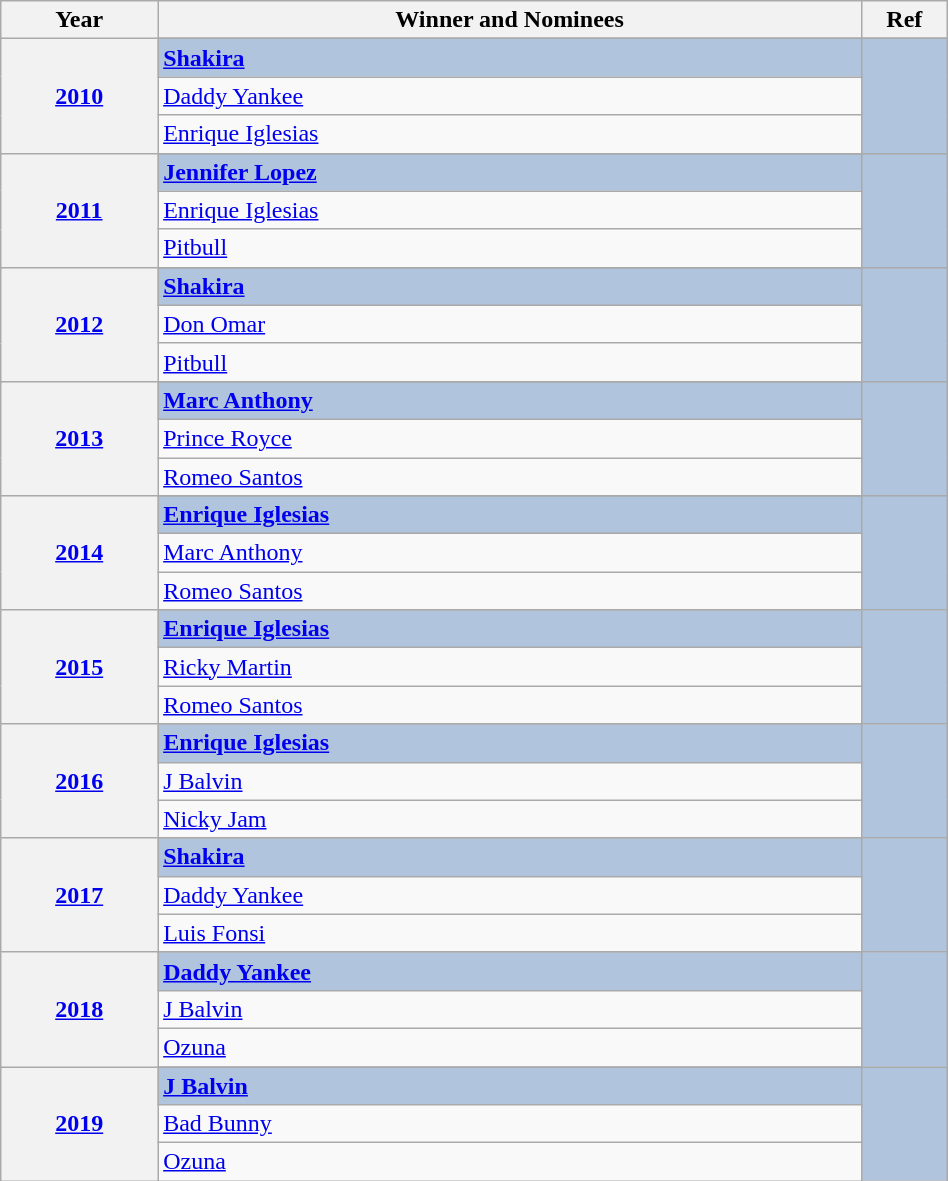<table class="wikitable" width="50%">
<tr>
<th bgcolor="#efefef" width="50px">Year</th>
<th bgcolor="#efefef" width="250px">Winner and Nominees</th>
<th bgcolor="#efefef" width="10px" class="unsortable">Ref</th>
</tr>
<tr>
<th rowspan="4" align="center"><a href='#'>2010<br></a></th>
</tr>
<tr style="background:#B0C4DE">
<td><strong><a href='#'>Shakira</a></strong></td>
<td rowspan="4" align="center"></td>
</tr>
<tr>
<td><a href='#'>Daddy Yankee</a></td>
</tr>
<tr>
<td><a href='#'>Enrique Iglesias</a></td>
</tr>
<tr>
<th rowspan="4" align="center"><a href='#'>2011<br></a></th>
</tr>
<tr style="background:#B0C4DE">
<td><strong><a href='#'>Jennifer Lopez</a></strong></td>
<td rowspan="4" align="center"></td>
</tr>
<tr>
<td><a href='#'>Enrique Iglesias</a></td>
</tr>
<tr>
<td><a href='#'>Pitbull</a></td>
</tr>
<tr>
<th rowspan="4" align="center"><a href='#'>2012<br></a></th>
</tr>
<tr style="background:#B0C4DE">
<td><strong><a href='#'>Shakira</a></strong></td>
<td rowspan="4" align="center"></td>
</tr>
<tr>
<td><a href='#'>Don Omar</a></td>
</tr>
<tr>
<td><a href='#'>Pitbull</a></td>
</tr>
<tr>
<th rowspan="4" align="center"><a href='#'>2013<br></a></th>
</tr>
<tr style="background:#B0C4DE">
<td><strong><a href='#'>Marc Anthony</a></strong></td>
<td rowspan="4" align="center"></td>
</tr>
<tr>
<td><a href='#'>Prince Royce</a></td>
</tr>
<tr>
<td><a href='#'>Romeo Santos</a></td>
</tr>
<tr>
<th rowspan="4" align="center"><a href='#'>2014<br></a></th>
</tr>
<tr style="background:#B0C4DE">
<td><strong><a href='#'>Enrique Iglesias</a></strong></td>
<td rowspan="4" align="center"></td>
</tr>
<tr>
<td><a href='#'>Marc Anthony</a></td>
</tr>
<tr>
<td><a href='#'>Romeo Santos</a></td>
</tr>
<tr>
<th rowspan="4" align="center"><a href='#'>2015<br></a></th>
</tr>
<tr style="background:#B0C4DE">
<td><strong><a href='#'>Enrique Iglesias</a></strong></td>
<td rowspan="4" align="center"></td>
</tr>
<tr>
<td><a href='#'>Ricky Martin</a></td>
</tr>
<tr>
<td><a href='#'>Romeo Santos</a></td>
</tr>
<tr>
<th rowspan="4" align="center"><a href='#'>2016<br></a></th>
</tr>
<tr style="background:#B0C4DE">
<td><strong><a href='#'>Enrique Iglesias</a></strong></td>
<td rowspan="4" align="center"></td>
</tr>
<tr>
<td><a href='#'>J Balvin</a></td>
</tr>
<tr>
<td><a href='#'>Nicky Jam</a></td>
</tr>
<tr>
<th rowspan="4" align="center"><a href='#'>2017<br></a></th>
</tr>
<tr style="background:#B0C4DE">
<td><strong><a href='#'>Shakira</a></strong></td>
<td rowspan="4" align="center"></td>
</tr>
<tr>
<td><a href='#'>Daddy Yankee</a></td>
</tr>
<tr>
<td><a href='#'>Luis Fonsi</a></td>
</tr>
<tr>
<th rowspan="4" align="center"><a href='#'>2018<br></a></th>
</tr>
<tr style="background:#B0C4DE">
<td><strong><a href='#'>Daddy Yankee</a></strong></td>
<td rowspan="4" align="center"></td>
</tr>
<tr>
<td><a href='#'>J Balvin</a></td>
</tr>
<tr>
<td><a href='#'>Ozuna</a></td>
</tr>
<tr>
<th rowspan="4" align="center"><a href='#'>2019<br></a></th>
</tr>
<tr style="background:#B0C4DE">
<td><strong><a href='#'>J Balvin</a></strong></td>
<td rowspan="4" align="center"></td>
</tr>
<tr>
<td><a href='#'>Bad Bunny</a></td>
</tr>
<tr>
<td><a href='#'>Ozuna</a></td>
</tr>
</table>
